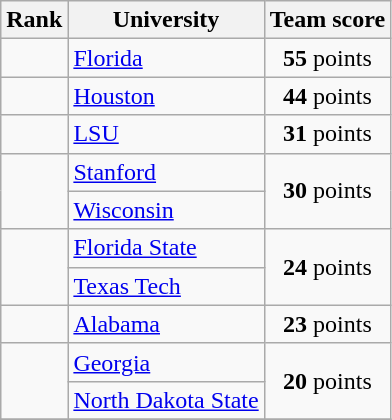<table class="wikitable sortable" style=" text-align:center">
<tr>
<th>Rank</th>
<th>University</th>
<th>Team score</th>
</tr>
<tr>
<td></td>
<td align=left><a href='#'>Florida</a></td>
<td><strong>55</strong> points</td>
</tr>
<tr>
<td></td>
<td align=left><a href='#'>Houston</a></td>
<td><strong>44</strong> points</td>
</tr>
<tr>
<td></td>
<td align=left><a href='#'>LSU</a></td>
<td><strong>31</strong> points</td>
</tr>
<tr>
<td rowspan=2></td>
<td align=left><a href='#'>Stanford</a></td>
<td rowspan=2><strong>30</strong> points</td>
</tr>
<tr>
<td align=left><a href='#'>Wisconsin</a></td>
</tr>
<tr>
<td rowspan=2></td>
<td align=left><a href='#'>Florida State</a></td>
<td rowspan=2><strong>24</strong> points</td>
</tr>
<tr>
<td align=left><a href='#'>Texas Tech</a></td>
</tr>
<tr>
<td></td>
<td align=left><a href='#'>Alabama</a></td>
<td><strong>23</strong> points</td>
</tr>
<tr>
<td rowspan=2></td>
<td align=left><a href='#'>Georgia</a></td>
<td rowspan=2><strong>20</strong> points</td>
</tr>
<tr>
<td align=left><a href='#'>North Dakota State</a></td>
</tr>
<tr>
</tr>
</table>
